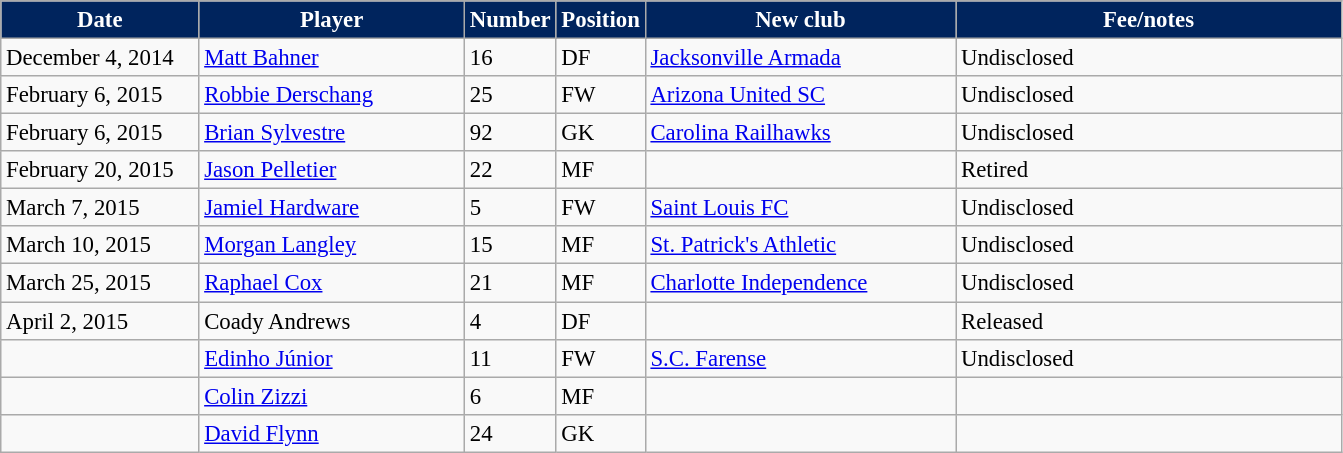<table class="wikitable" style="text-align:left; font-size:95%;">
<tr>
<th style="color:white; background:#00245D; width:125px;">Date</th>
<th style="color:white; background:#00245D; width:170px;">Player</th>
<th style="color:white; background:#00245D; width:50px;">Number</th>
<th style="color:white; background:#00245D; width:50px;">Position</th>
<th style="color:white; background:#00245D; width:200px;">New club</th>
<th style="color:white; background:#00245D; width:250px;">Fee/notes</th>
</tr>
<tr>
<td>December 4, 2014</td>
<td> <a href='#'>Matt Bahner</a></td>
<td>16</td>
<td>DF</td>
<td> <a href='#'>Jacksonville Armada</a></td>
<td>Undisclosed</td>
</tr>
<tr>
<td>February 6, 2015</td>
<td> <a href='#'>Robbie Derschang</a></td>
<td>25</td>
<td>FW</td>
<td> <a href='#'>Arizona United SC</a></td>
<td>Undisclosed</td>
</tr>
<tr>
<td>February 6, 2015</td>
<td> <a href='#'>Brian Sylvestre</a></td>
<td>92</td>
<td>GK</td>
<td> <a href='#'>Carolina Railhawks</a></td>
<td>Undisclosed</td>
</tr>
<tr>
<td>February 20, 2015</td>
<td> <a href='#'>Jason Pelletier</a></td>
<td>22</td>
<td>MF</td>
<td></td>
<td>Retired</td>
</tr>
<tr>
<td>March 7, 2015</td>
<td> <a href='#'>Jamiel Hardware</a></td>
<td>5</td>
<td>FW</td>
<td> <a href='#'>Saint Louis FC</a></td>
<td>Undisclosed</td>
</tr>
<tr>
<td>March 10, 2015</td>
<td> <a href='#'>Morgan Langley</a></td>
<td>15</td>
<td>MF</td>
<td> <a href='#'>St. Patrick's Athletic</a></td>
<td>Undisclosed</td>
</tr>
<tr>
<td>March 25, 2015</td>
<td> <a href='#'>Raphael Cox</a></td>
<td>21</td>
<td>MF</td>
<td> <a href='#'>Charlotte Independence</a></td>
<td>Undisclosed</td>
</tr>
<tr>
<td>April 2, 2015</td>
<td> Coady Andrews</td>
<td>4</td>
<td>DF</td>
<td></td>
<td>Released</td>
</tr>
<tr>
<td></td>
<td> <a href='#'>Edinho Júnior</a></td>
<td>11</td>
<td>FW</td>
<td> <a href='#'>S.C. Farense</a></td>
<td>Undisclosed</td>
</tr>
<tr>
<td></td>
<td> <a href='#'>Colin Zizzi</a></td>
<td>6</td>
<td>MF</td>
<td></td>
<td></td>
</tr>
<tr>
<td></td>
<td> <a href='#'>David Flynn</a></td>
<td>24</td>
<td>GK</td>
<td></td>
<td></td>
</tr>
</table>
